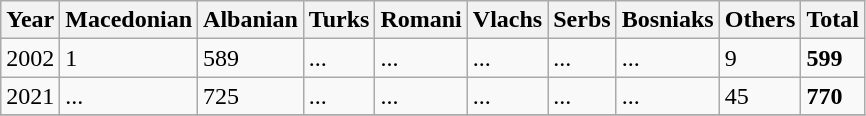<table class="wikitable">
<tr>
<th>Year</th>
<th>Macedonian</th>
<th>Albanian</th>
<th>Turks</th>
<th>Romani</th>
<th>Vlachs</th>
<th>Serbs</th>
<th>Bosniaks</th>
<th><abbr>Others</abbr></th>
<th>Total</th>
</tr>
<tr>
<td>2002</td>
<td>1</td>
<td>589</td>
<td>...</td>
<td>...</td>
<td>...</td>
<td>...</td>
<td>...</td>
<td>9</td>
<td><strong>599</strong></td>
</tr>
<tr>
<td>2021</td>
<td>...</td>
<td>725</td>
<td>...</td>
<td>...</td>
<td>...</td>
<td>...</td>
<td>...</td>
<td>45</td>
<td><strong>770</strong></td>
</tr>
<tr>
</tr>
</table>
